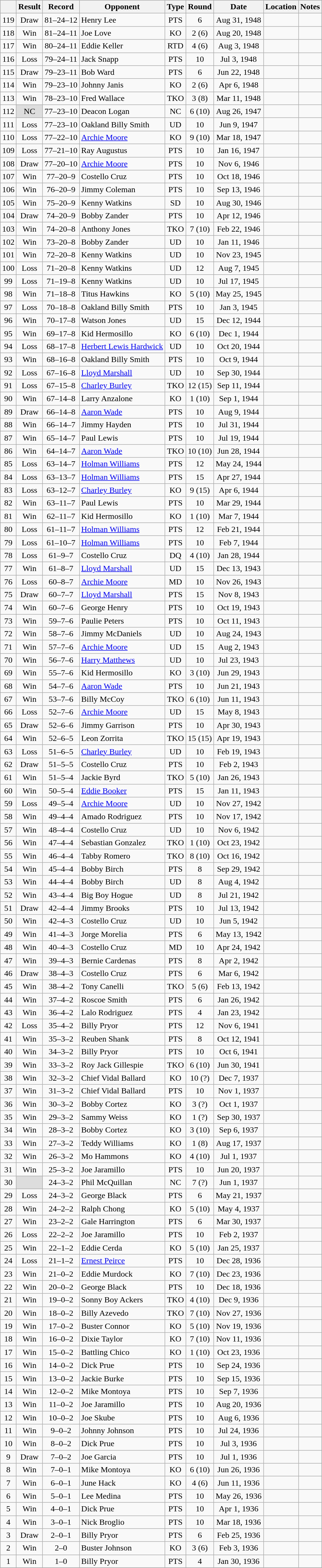<table class="wikitable" style="text-align:center">
<tr>
<th></th>
<th>Result</th>
<th>Record</th>
<th>Opponent</th>
<th>Type</th>
<th>Round</th>
<th>Date</th>
<th>Location</th>
<th>Notes</th>
</tr>
<tr>
<td>119</td>
<td>Draw</td>
<td>81–24–12 </td>
<td align=left>Henry Lee</td>
<td>PTS</td>
<td>6</td>
<td>Aug 31, 1948</td>
<td style="text-align:left;"></td>
<td></td>
</tr>
<tr>
<td>118</td>
<td>Win</td>
<td>81–24–11 </td>
<td align=left>Joe Love</td>
<td>KO</td>
<td>2 (6)</td>
<td>Aug 20, 1948</td>
<td style="text-align:left;"></td>
<td></td>
</tr>
<tr>
<td>117</td>
<td>Win</td>
<td>80–24–11 </td>
<td align=left>Eddie Keller</td>
<td>RTD</td>
<td>4 (6)</td>
<td>Aug 3, 1948</td>
<td style="text-align:left;"></td>
<td></td>
</tr>
<tr>
<td>116</td>
<td>Loss</td>
<td>79–24–11 </td>
<td align=left>Jack Snapp</td>
<td>PTS</td>
<td>10</td>
<td>Jul 3, 1948</td>
<td style="text-align:left;"></td>
<td></td>
</tr>
<tr>
<td>115</td>
<td>Draw</td>
<td>79–23–11 </td>
<td align=left>Bob Ward</td>
<td>PTS</td>
<td>6</td>
<td>Jun 22, 1948</td>
<td style="text-align:left;"></td>
<td></td>
</tr>
<tr>
<td>114</td>
<td>Win</td>
<td>79–23–10 </td>
<td align=left>Johnny Janis</td>
<td>KO</td>
<td>2 (6)</td>
<td>Apr 6, 1948</td>
<td style="text-align:left;"></td>
<td></td>
</tr>
<tr>
<td>113</td>
<td>Win</td>
<td>78–23–10 </td>
<td align=left>Fred Wallace</td>
<td>TKO</td>
<td>3 (8)</td>
<td>Mar 11, 1948</td>
<td style="text-align:left;"></td>
<td></td>
</tr>
<tr>
<td>112</td>
<td style="background:#DDD">NC</td>
<td>77–23–10 </td>
<td align=left>Deacon Logan</td>
<td>NC</td>
<td>6 (10)</td>
<td>Aug 26, 1947</td>
<td style="text-align:left;"></td>
<td></td>
</tr>
<tr>
<td>111</td>
<td>Loss</td>
<td>77–23–10 </td>
<td align=left>Oakland Billy Smith</td>
<td>UD</td>
<td>10</td>
<td>Jun 9, 1947</td>
<td style="text-align:left;"></td>
<td></td>
</tr>
<tr>
<td>110</td>
<td>Loss</td>
<td>77–22–10 </td>
<td align=left><a href='#'>Archie Moore</a></td>
<td>KO</td>
<td>9 (10)</td>
<td>Mar 18, 1947</td>
<td style="text-align:left;"></td>
<td></td>
</tr>
<tr>
<td>109</td>
<td>Loss</td>
<td>77–21–10 </td>
<td align=left>Ray Augustus</td>
<td>PTS</td>
<td>10</td>
<td>Jan 16, 1947</td>
<td style="text-align:left;"></td>
<td></td>
</tr>
<tr>
<td>108</td>
<td>Draw</td>
<td>77–20–10 </td>
<td align=left><a href='#'>Archie Moore</a></td>
<td>PTS</td>
<td>10</td>
<td>Nov 6, 1946</td>
<td style="text-align:left;"></td>
<td></td>
</tr>
<tr>
<td>107</td>
<td>Win</td>
<td>77–20–9 </td>
<td align=left>Costello Cruz</td>
<td>PTS</td>
<td>10</td>
<td>Oct 18, 1946</td>
<td style="text-align:left;"></td>
<td></td>
</tr>
<tr>
<td>106</td>
<td>Win</td>
<td>76–20–9 </td>
<td align=left>Jimmy Coleman</td>
<td>PTS</td>
<td>10</td>
<td>Sep 13, 1946</td>
<td style="text-align:left;"></td>
<td></td>
</tr>
<tr>
<td>105</td>
<td>Win</td>
<td>75–20–9 </td>
<td align=left>Kenny Watkins</td>
<td>SD</td>
<td>10</td>
<td>Aug 30, 1946</td>
<td style="text-align:left;"></td>
<td></td>
</tr>
<tr>
<td>104</td>
<td>Draw</td>
<td>74–20–9 </td>
<td align=left>Bobby Zander</td>
<td>PTS</td>
<td>10</td>
<td>Apr 12, 1946</td>
<td style="text-align:left;"></td>
<td></td>
</tr>
<tr>
<td>103</td>
<td>Win</td>
<td>74–20–8 </td>
<td align=left>Anthony Jones</td>
<td>TKO</td>
<td>7 (10)</td>
<td>Feb 22, 1946</td>
<td style="text-align:left;"></td>
<td></td>
</tr>
<tr>
<td>102</td>
<td>Win</td>
<td>73–20–8 </td>
<td align=left>Bobby Zander</td>
<td>UD</td>
<td>10</td>
<td>Jan 11, 1946</td>
<td style="text-align:left;"></td>
<td></td>
</tr>
<tr>
<td>101</td>
<td>Win</td>
<td>72–20–8 </td>
<td align=left>Kenny Watkins</td>
<td>UD</td>
<td>10</td>
<td>Nov 23, 1945</td>
<td style="text-align:left;"></td>
<td></td>
</tr>
<tr>
<td>100</td>
<td>Loss</td>
<td>71–20–8 </td>
<td align=left>Kenny Watkins</td>
<td>UD</td>
<td>12</td>
<td>Aug 7, 1945</td>
<td style="text-align:left;"></td>
<td></td>
</tr>
<tr>
<td>99</td>
<td>Loss</td>
<td>71–19–8 </td>
<td align=left>Kenny Watkins</td>
<td>UD</td>
<td>10</td>
<td>Jul 17, 1945</td>
<td style="text-align:left;"></td>
<td></td>
</tr>
<tr>
<td>98</td>
<td>Win</td>
<td>71–18–8 </td>
<td align=left>Titus Hawkins</td>
<td>KO</td>
<td>5 (10)</td>
<td>May 25, 1945</td>
<td style="text-align:left;"></td>
<td></td>
</tr>
<tr>
<td>97</td>
<td>Loss</td>
<td>70–18–8 </td>
<td align=left>Oakland Billy Smith</td>
<td>PTS</td>
<td>10</td>
<td>Jan 3, 1945</td>
<td style="text-align:left;"></td>
<td></td>
</tr>
<tr>
<td>96</td>
<td>Win</td>
<td>70–17–8 </td>
<td align=left>Watson Jones</td>
<td>UD</td>
<td>15</td>
<td>Dec 12, 1944</td>
<td style="text-align:left;"></td>
<td style="text-align:left;"></td>
</tr>
<tr>
<td>95</td>
<td>Win</td>
<td>69–17–8 </td>
<td align=left>Kid Hermosillo</td>
<td>KO</td>
<td>6 (10)</td>
<td>Dec 1, 1944</td>
<td style="text-align:left;"></td>
<td></td>
</tr>
<tr>
<td>94</td>
<td>Loss</td>
<td>68–17–8 </td>
<td align=left><a href='#'>Herbert Lewis Hardwick</a></td>
<td>UD</td>
<td>10</td>
<td>Oct 20, 1944</td>
<td style="text-align:left;"></td>
<td></td>
</tr>
<tr>
<td>93</td>
<td>Win</td>
<td>68–16–8 </td>
<td align=left>Oakland Billy Smith</td>
<td>PTS</td>
<td>10</td>
<td>Oct 9, 1944</td>
<td style="text-align:left;"></td>
<td></td>
</tr>
<tr>
<td>92</td>
<td>Loss</td>
<td>67–16–8 </td>
<td align=left><a href='#'>Lloyd Marshall</a></td>
<td>UD</td>
<td>10</td>
<td>Sep 30, 1944</td>
<td style="text-align:left;"></td>
<td></td>
</tr>
<tr>
<td>91</td>
<td>Loss</td>
<td>67–15–8 </td>
<td align=left><a href='#'>Charley Burley</a></td>
<td>TKO</td>
<td>12 (15)</td>
<td>Sep 11, 1944</td>
<td style="text-align:left;"></td>
<td></td>
</tr>
<tr>
<td>90</td>
<td>Win</td>
<td>67–14–8 </td>
<td align=left>Larry Anzalone</td>
<td>KO</td>
<td>1 (10)</td>
<td>Sep 1, 1944</td>
<td style="text-align:left;"></td>
<td></td>
</tr>
<tr>
<td>89</td>
<td>Draw</td>
<td>66–14–8 </td>
<td align=left><a href='#'>Aaron Wade</a></td>
<td>PTS</td>
<td>10</td>
<td>Aug 9, 1944</td>
<td style="text-align:left;"></td>
<td></td>
</tr>
<tr>
<td>88</td>
<td>Win</td>
<td>66–14–7 </td>
<td align=left>Jimmy Hayden</td>
<td>PTS</td>
<td>10</td>
<td>Jul 31, 1944</td>
<td style="text-align:left;"></td>
<td></td>
</tr>
<tr>
<td>87</td>
<td>Win</td>
<td>65–14–7 </td>
<td align=left>Paul Lewis</td>
<td>PTS</td>
<td>10</td>
<td>Jul 19, 1944</td>
<td style="text-align:left;"></td>
<td></td>
</tr>
<tr>
<td>86</td>
<td>Win</td>
<td>64–14–7 </td>
<td align=left><a href='#'>Aaron Wade</a></td>
<td>TKO</td>
<td>10 (10)</td>
<td>Jun 28, 1944</td>
<td style="text-align:left;"></td>
<td></td>
</tr>
<tr>
<td>85</td>
<td>Loss</td>
<td>63–14–7 </td>
<td align=left><a href='#'>Holman Williams</a></td>
<td>PTS</td>
<td>12</td>
<td>May 24, 1944</td>
<td style="text-align:left;"></td>
<td></td>
</tr>
<tr>
<td>84</td>
<td>Loss</td>
<td>63–13–7 </td>
<td align=left><a href='#'>Holman Williams</a></td>
<td>PTS</td>
<td>15</td>
<td>Apr 27, 1944</td>
<td style="text-align:left;"></td>
<td></td>
</tr>
<tr>
<td>83</td>
<td>Loss</td>
<td>63–12–7 </td>
<td align=left><a href='#'>Charley Burley</a></td>
<td>KO</td>
<td>9 (15)</td>
<td>Apr 6, 1944</td>
<td style="text-align:left;"></td>
<td style="text-align:left;"></td>
</tr>
<tr>
<td>82</td>
<td>Win</td>
<td>63–11–7 </td>
<td align=left>Paul Lewis</td>
<td>PTS</td>
<td>10</td>
<td>Mar 29, 1944</td>
<td style="text-align:left;"></td>
<td></td>
</tr>
<tr>
<td>81</td>
<td>Win</td>
<td>62–11–7 </td>
<td align=left>Kid Hermosillo</td>
<td>KO</td>
<td>1 (10)</td>
<td>Mar 7, 1944</td>
<td style="text-align:left;"></td>
<td></td>
</tr>
<tr>
<td>80</td>
<td>Loss</td>
<td>61–11–7 </td>
<td align=left><a href='#'>Holman Williams</a></td>
<td>PTS</td>
<td>12</td>
<td>Feb 21, 1944</td>
<td style="text-align:left;"></td>
<td></td>
</tr>
<tr>
<td>79</td>
<td>Loss</td>
<td>61–10–7 </td>
<td align=left><a href='#'>Holman Williams</a></td>
<td>PTS</td>
<td>10</td>
<td>Feb 7, 1944</td>
<td style="text-align:left;"></td>
<td></td>
</tr>
<tr>
<td>78</td>
<td>Loss</td>
<td>61–9–7 </td>
<td align=left>Costello Cruz</td>
<td>DQ</td>
<td>4 (10)</td>
<td>Jan 28, 1944</td>
<td style="text-align:left;"></td>
<td style="text-align:left;"></td>
</tr>
<tr>
<td>77</td>
<td>Win</td>
<td>61–8–7 </td>
<td align=left><a href='#'>Lloyd Marshall</a></td>
<td>UD</td>
<td>15</td>
<td>Dec 13, 1943</td>
<td style="text-align:left;"></td>
<td style="text-align:left;"></td>
</tr>
<tr>
<td>76</td>
<td>Loss</td>
<td>60–8–7 </td>
<td align=left><a href='#'>Archie Moore</a></td>
<td>MD</td>
<td>10</td>
<td>Nov 26, 1943</td>
<td style="text-align:left;"></td>
<td></td>
</tr>
<tr>
<td>75</td>
<td>Draw</td>
<td>60–7–7 </td>
<td align=left><a href='#'>Lloyd Marshall</a></td>
<td>PTS</td>
<td>15</td>
<td>Nov 8, 1943</td>
<td style="text-align:left;"></td>
<td style="text-align:left;"></td>
</tr>
<tr>
<td>74</td>
<td>Win</td>
<td>60–7–6 </td>
<td align=left>George Henry</td>
<td>PTS</td>
<td>10</td>
<td>Oct 19, 1943</td>
<td style="text-align:left;"></td>
<td></td>
</tr>
<tr>
<td>73</td>
<td>Win</td>
<td>59–7–6 </td>
<td align=left>Paulie Peters</td>
<td>PTS</td>
<td>10</td>
<td>Oct 11, 1943</td>
<td style="text-align:left;"></td>
<td></td>
</tr>
<tr>
<td>72</td>
<td>Win</td>
<td>58–7–6 </td>
<td align=left>Jimmy McDaniels</td>
<td>UD</td>
<td>10</td>
<td>Aug 24, 1943</td>
<td style="text-align:left;"></td>
<td></td>
</tr>
<tr>
<td>71</td>
<td>Win</td>
<td>57–7–6 </td>
<td align=left><a href='#'>Archie Moore</a></td>
<td>UD</td>
<td>15</td>
<td>Aug 2, 1943</td>
<td style="text-align:left;"></td>
<td style="text-align:left;"></td>
</tr>
<tr>
<td>70</td>
<td>Win</td>
<td>56–7–6 </td>
<td align=left><a href='#'>Harry Matthews</a></td>
<td>UD</td>
<td>10</td>
<td>Jul 23, 1943</td>
<td style="text-align:left;"></td>
<td></td>
</tr>
<tr>
<td>69</td>
<td>Win</td>
<td>55–7–6 </td>
<td align=left>Kid Hermosillo</td>
<td>KO</td>
<td>3 (10)</td>
<td>Jun 29, 1943</td>
<td style="text-align:left;"></td>
<td></td>
</tr>
<tr>
<td>68</td>
<td>Win</td>
<td>54–7–6 </td>
<td align=left><a href='#'>Aaron Wade</a></td>
<td>PTS</td>
<td>10</td>
<td>Jun 21, 1943</td>
<td style="text-align:left;"></td>
<td></td>
</tr>
<tr>
<td>67</td>
<td>Win</td>
<td>53–7–6 </td>
<td align=left>Billy McCoy</td>
<td>TKO</td>
<td>6 (10)</td>
<td>Jun 11, 1943</td>
<td style="text-align:left;"></td>
<td></td>
</tr>
<tr>
<td>66</td>
<td>Loss</td>
<td>52–7–6 </td>
<td align=left><a href='#'>Archie Moore</a></td>
<td>UD</td>
<td>15</td>
<td>May 8, 1943</td>
<td style="text-align:left;"></td>
<td style="text-align:left;"></td>
</tr>
<tr>
<td>65</td>
<td>Draw</td>
<td>52–6–6 </td>
<td align=left>Jimmy Garrison</td>
<td>PTS</td>
<td>10</td>
<td>Apr 30, 1943</td>
<td style="text-align:left;"></td>
<td></td>
</tr>
<tr>
<td>64</td>
<td>Win</td>
<td>52–6–5 </td>
<td align=left>Leon Zorrita</td>
<td>TKO</td>
<td>15 (15)</td>
<td>Apr 19, 1943</td>
<td style="text-align:left;"></td>
<td style="text-align:left;"></td>
</tr>
<tr>
<td>63</td>
<td>Loss</td>
<td>51–6–5 </td>
<td align=left><a href='#'>Charley Burley</a></td>
<td>UD</td>
<td>10</td>
<td>Feb 19, 1943</td>
<td style="text-align:left;"></td>
<td></td>
</tr>
<tr>
<td>62</td>
<td>Draw</td>
<td>51–5–5 </td>
<td align=left>Costello Cruz</td>
<td>PTS</td>
<td>10</td>
<td>Feb 2, 1943</td>
<td style="text-align:left;"></td>
<td style="text-align:left;"></td>
</tr>
<tr>
<td>61</td>
<td>Win</td>
<td>51–5–4 </td>
<td align=left>Jackie Byrd</td>
<td>TKO</td>
<td>5 (10)</td>
<td>Jan 26, 1943</td>
<td style="text-align:left;"></td>
<td></td>
</tr>
<tr>
<td>60</td>
<td>Win</td>
<td>50–5–4 </td>
<td align=left><a href='#'>Eddie Booker</a></td>
<td>PTS</td>
<td>15</td>
<td>Jan 11, 1943</td>
<td style="text-align:left;"></td>
<td style="text-align:left;"></td>
</tr>
<tr>
<td>59</td>
<td>Loss</td>
<td>49–5–4 </td>
<td align=left><a href='#'>Archie Moore</a></td>
<td>UD</td>
<td>10</td>
<td>Nov 27, 1942</td>
<td style="text-align:left;"></td>
<td></td>
</tr>
<tr>
<td>58</td>
<td>Win</td>
<td>49–4–4 </td>
<td align=left>Amado Rodriguez</td>
<td>PTS</td>
<td>10</td>
<td>Nov 17, 1942</td>
<td style="text-align:left;"></td>
<td></td>
</tr>
<tr>
<td>57</td>
<td>Win</td>
<td>48–4–4 </td>
<td align=left>Costello Cruz</td>
<td>UD</td>
<td>10</td>
<td>Nov 6, 1942</td>
<td style="text-align:left;"></td>
<td></td>
</tr>
<tr>
<td>56</td>
<td>Win</td>
<td>47–4–4 </td>
<td align=left>Sebastian Gonzalez</td>
<td>TKO</td>
<td>1 (10)</td>
<td>Oct 23, 1942</td>
<td style="text-align:left;"></td>
<td></td>
</tr>
<tr>
<td>55</td>
<td>Win</td>
<td>46–4–4 </td>
<td align=left>Tabby Romero</td>
<td>TKO</td>
<td>8 (10)</td>
<td>Oct 16, 1942</td>
<td style="text-align:left;"></td>
<td></td>
</tr>
<tr>
<td>54</td>
<td>Win</td>
<td>45–4–4 </td>
<td align=left>Bobby Birch</td>
<td>PTS</td>
<td>8</td>
<td>Sep 29, 1942</td>
<td style="text-align:left;"></td>
<td></td>
</tr>
<tr>
<td>53</td>
<td>Win</td>
<td>44–4–4 </td>
<td align=left>Bobby Birch</td>
<td>UD</td>
<td>8</td>
<td>Aug 4, 1942</td>
<td style="text-align:left;"></td>
<td></td>
</tr>
<tr>
<td>52</td>
<td>Win</td>
<td>43–4–4 </td>
<td align=left>Big Boy Hogue</td>
<td>UD</td>
<td>8</td>
<td>Jul 21, 1942</td>
<td style="text-align:left;"></td>
<td></td>
</tr>
<tr>
<td>51</td>
<td>Draw</td>
<td>42–4–4 </td>
<td align=left>Jimmy Brooks</td>
<td>PTS</td>
<td>10</td>
<td>Jul 13, 1942</td>
<td style="text-align:left;"></td>
<td></td>
</tr>
<tr>
<td>50</td>
<td>Win</td>
<td>42–4–3 </td>
<td align=left>Costello Cruz</td>
<td>UD</td>
<td>10</td>
<td>Jun 5, 1942</td>
<td style="text-align:left;"></td>
<td></td>
</tr>
<tr>
<td>49</td>
<td>Win</td>
<td>41–4–3 </td>
<td align=left>Jorge Morelia</td>
<td>PTS</td>
<td>6</td>
<td>May 13, 1942</td>
<td style="text-align:left;"></td>
<td></td>
</tr>
<tr>
<td>48</td>
<td>Win</td>
<td>40–4–3 </td>
<td align=left>Costello Cruz</td>
<td>MD</td>
<td>10</td>
<td>Apr 24, 1942</td>
<td style="text-align:left;"></td>
<td></td>
</tr>
<tr>
<td>47</td>
<td>Win</td>
<td>39–4–3 </td>
<td align=left>Bernie Cardenas</td>
<td>PTS</td>
<td>8</td>
<td>Apr 2, 1942</td>
<td style="text-align:left;"></td>
<td></td>
</tr>
<tr>
<td>46</td>
<td>Draw</td>
<td>38–4–3 </td>
<td align=left>Costello Cruz</td>
<td>PTS</td>
<td>6</td>
<td>Mar 6, 1942</td>
<td style="text-align:left;"></td>
<td></td>
</tr>
<tr>
<td>45</td>
<td>Win</td>
<td>38–4–2 </td>
<td align=left>Tony Canelli</td>
<td>TKO</td>
<td>5 (6)</td>
<td>Feb 13, 1942</td>
<td style="text-align:left;"></td>
<td></td>
</tr>
<tr>
<td>44</td>
<td>Win</td>
<td>37–4–2 </td>
<td align=left>Roscoe Smith</td>
<td>PTS</td>
<td>6</td>
<td>Jan 26, 1942</td>
<td style="text-align:left;"></td>
<td></td>
</tr>
<tr>
<td>43</td>
<td>Win</td>
<td>36–4–2 </td>
<td align=left>Lalo Rodriguez</td>
<td>PTS</td>
<td>4</td>
<td>Jan 23, 1942</td>
<td style="text-align:left;"></td>
<td></td>
</tr>
<tr>
<td>42</td>
<td>Loss</td>
<td>35–4–2 </td>
<td align=left>Billy Pryor</td>
<td>PTS</td>
<td>12</td>
<td>Nov 6, 1941</td>
<td style="text-align:left;"></td>
<td style="text-align:left;"></td>
</tr>
<tr>
<td>41</td>
<td>Win</td>
<td>35–3–2 </td>
<td align=left>Reuben Shank</td>
<td>PTS</td>
<td>8</td>
<td>Oct 12, 1941</td>
<td style="text-align:left;"></td>
<td></td>
</tr>
<tr>
<td>40</td>
<td>Win</td>
<td>34–3–2 </td>
<td align=left>Billy Pryor</td>
<td>PTS</td>
<td>10</td>
<td>Oct 6, 1941</td>
<td style="text-align:left;"></td>
<td></td>
</tr>
<tr>
<td>39</td>
<td>Win</td>
<td>33–3–2 </td>
<td align=left>Roy Jack Gillespie</td>
<td>TKO</td>
<td>6 (10)</td>
<td>Jun 30, 1941</td>
<td style="text-align:left;"></td>
<td></td>
</tr>
<tr>
<td>38</td>
<td>Win</td>
<td>32–3–2 </td>
<td align=left>Chief Vidal Ballard</td>
<td>KO</td>
<td>10 (?)</td>
<td>Dec 7, 1937</td>
<td style="text-align:left;"></td>
<td></td>
</tr>
<tr>
<td>37</td>
<td>Win</td>
<td>31–3–2 </td>
<td align=left>Chief Vidal Ballard</td>
<td>PTS</td>
<td>10</td>
<td>Nov 1, 1937</td>
<td style="text-align:left;"></td>
<td style="text-align:left;"></td>
</tr>
<tr>
<td>36</td>
<td>Win</td>
<td>30–3–2 </td>
<td align=left>Bobby Cortez</td>
<td>KO</td>
<td>3 (?)</td>
<td>Oct 1, 1937</td>
<td style="text-align:left;"></td>
<td style="text-align:left;"></td>
</tr>
<tr>
<td>35</td>
<td>Win</td>
<td>29–3–2 </td>
<td align=left>Sammy Weiss</td>
<td>KO</td>
<td>1 (?)</td>
<td>Sep 30, 1937</td>
<td style="text-align:left;"></td>
<td></td>
</tr>
<tr>
<td>34</td>
<td>Win</td>
<td>28–3–2 </td>
<td align=left>Bobby Cortez</td>
<td>KO</td>
<td>3 (10)</td>
<td>Sep 6, 1937</td>
<td style="text-align:left;"></td>
<td></td>
</tr>
<tr>
<td>33</td>
<td>Win</td>
<td>27–3–2 </td>
<td align=left>Teddy Williams</td>
<td>KO</td>
<td>1 (8)</td>
<td>Aug 17, 1937</td>
<td style="text-align:left;"></td>
<td></td>
</tr>
<tr>
<td>32</td>
<td>Win</td>
<td>26–3–2 </td>
<td align=left>Mo Hammons</td>
<td>KO</td>
<td>4 (10)</td>
<td>Jul 1, 1937</td>
<td style="text-align:left;"></td>
<td style="text-align:left;"></td>
</tr>
<tr>
<td>31</td>
<td>Win</td>
<td>25–3–2 </td>
<td align=left>Joe Jaramillo</td>
<td>PTS</td>
<td>10</td>
<td>Jun 20, 1937</td>
<td style="text-align:left;"></td>
<td style="text-align:left;"></td>
</tr>
<tr>
<td>30</td>
<td style="background:#DDD"></td>
<td>24–3–2 </td>
<td align=left>Phil McQuillan</td>
<td>NC</td>
<td>7 (?)</td>
<td>Jun 1, 1937</td>
<td style="text-align:left;"></td>
<td style="text-align:left;"></td>
</tr>
<tr>
<td>29</td>
<td>Loss</td>
<td>24–3–2</td>
<td align=left>George Black</td>
<td>PTS</td>
<td>6</td>
<td>May 21, 1937</td>
<td style="text-align:left;"></td>
<td></td>
</tr>
<tr>
<td>28</td>
<td>Win</td>
<td>24–2–2</td>
<td align=left>Ralph Chong</td>
<td>KO</td>
<td>5 (10)</td>
<td>May 4, 1937</td>
<td style="text-align:left;"></td>
<td></td>
</tr>
<tr>
<td>27</td>
<td>Win</td>
<td>23–2–2</td>
<td align=left>Gale Harrington</td>
<td>PTS</td>
<td>6</td>
<td>Mar 30, 1937</td>
<td style="text-align:left;"></td>
<td></td>
</tr>
<tr>
<td>26</td>
<td>Loss</td>
<td>22–2–2</td>
<td align=left>Joe Jaramillo</td>
<td>PTS</td>
<td>10</td>
<td>Feb 2, 1937</td>
<td style="text-align:left;"></td>
<td style="text-align:left;"></td>
</tr>
<tr>
<td>25</td>
<td>Win</td>
<td>22–1–2</td>
<td align=left>Eddie Cerda</td>
<td>KO</td>
<td>5 (10)</td>
<td>Jan 25, 1937</td>
<td style="text-align:left;"></td>
<td></td>
</tr>
<tr>
<td>24</td>
<td>Loss</td>
<td>21–1–2</td>
<td align=left><a href='#'>Ernest Peirce</a></td>
<td>PTS</td>
<td>10</td>
<td>Dec 28, 1936</td>
<td style="text-align:left;"></td>
<td></td>
</tr>
<tr>
<td>23</td>
<td>Win</td>
<td>21–0–2</td>
<td align=left>Eddie Murdock</td>
<td>KO</td>
<td>7 (10)</td>
<td>Dec 23, 1936</td>
<td style="text-align:left;"></td>
<td></td>
</tr>
<tr>
<td>22</td>
<td>Win</td>
<td>20–0–2</td>
<td align=left>George Black</td>
<td>PTS</td>
<td>10</td>
<td>Dec 18, 1936</td>
<td style="text-align:left;"></td>
<td></td>
</tr>
<tr>
<td>21</td>
<td>Win</td>
<td>19–0–2</td>
<td align=left>Sonny Boy Ackers</td>
<td>TKO</td>
<td>4 (10)</td>
<td>Dec 9, 1936</td>
<td style="text-align:left;"></td>
<td></td>
</tr>
<tr>
<td>20</td>
<td>Win</td>
<td>18–0–2</td>
<td align=left>Billy Azevedo</td>
<td>TKO</td>
<td>7 (10)</td>
<td>Nov 27, 1936</td>
<td style="text-align:left;"></td>
<td></td>
</tr>
<tr>
<td>19</td>
<td>Win</td>
<td>17–0–2</td>
<td align=left>Buster Connor</td>
<td>KO</td>
<td>5 (10)</td>
<td>Nov 19, 1936</td>
<td style="text-align:left;"></td>
<td></td>
</tr>
<tr>
<td>18</td>
<td>Win</td>
<td>16–0–2</td>
<td align=left>Dixie Taylor</td>
<td>KO</td>
<td>7 (10)</td>
<td>Nov 11, 1936</td>
<td style="text-align:left;"></td>
<td></td>
</tr>
<tr>
<td>17</td>
<td>Win</td>
<td>15–0–2</td>
<td align=left>Battling Chico</td>
<td>KO</td>
<td>1 (10)</td>
<td>Oct 23, 1936</td>
<td style="text-align:left;"></td>
<td></td>
</tr>
<tr>
<td>16</td>
<td>Win</td>
<td>14–0–2</td>
<td align=left>Dick Prue</td>
<td>PTS</td>
<td>10</td>
<td>Sep 24, 1936</td>
<td style="text-align:left;"></td>
<td style="text-align:left;"></td>
</tr>
<tr>
<td>15</td>
<td>Win</td>
<td>13–0–2</td>
<td align=left>Jackie Burke</td>
<td>PTS</td>
<td>10</td>
<td>Sep 15, 1936</td>
<td style="text-align:left;"></td>
<td style="text-align:left;"></td>
</tr>
<tr>
<td>14</td>
<td>Win</td>
<td>12–0–2</td>
<td align=left>Mike Montoya</td>
<td>PTS</td>
<td>10</td>
<td>Sep 7, 1936</td>
<td style="text-align:left;"></td>
<td></td>
</tr>
<tr>
<td>13</td>
<td>Win</td>
<td>11–0–2</td>
<td align=left>Joe Jaramillo</td>
<td>PTS</td>
<td>10</td>
<td>Aug 20, 1936</td>
<td style="text-align:left;"></td>
<td style="text-align:left;"></td>
</tr>
<tr>
<td>12</td>
<td>Win</td>
<td>10–0–2</td>
<td align=left>Joe Skube</td>
<td>PTS</td>
<td>10</td>
<td>Aug 6, 1936</td>
<td style="text-align:left;"></td>
<td></td>
</tr>
<tr>
<td>11</td>
<td>Win</td>
<td>9–0–2</td>
<td align=left>Johnny Johnson</td>
<td>PTS</td>
<td>10</td>
<td>Jul 24, 1936</td>
<td style="text-align:left;"></td>
<td></td>
</tr>
<tr>
<td>10</td>
<td>Win</td>
<td>8–0–2</td>
<td align=left>Dick Prue</td>
<td>PTS</td>
<td>10</td>
<td>Jul 3, 1936</td>
<td style="text-align:left;"></td>
<td></td>
</tr>
<tr>
<td>9</td>
<td>Draw</td>
<td>7–0–2</td>
<td align=left>Joe Garcia</td>
<td>PTS</td>
<td>10</td>
<td>Jul 1, 1936</td>
<td style="text-align:left;"></td>
<td style="text-align:left;"></td>
</tr>
<tr>
<td>8</td>
<td>Win</td>
<td>7–0–1</td>
<td align=left>Mike Montoya</td>
<td>KO</td>
<td>6 (10)</td>
<td>Jun 26, 1936</td>
<td style="text-align:left;"></td>
<td style="text-align:left;"></td>
</tr>
<tr>
<td>7</td>
<td>Win</td>
<td>6–0–1</td>
<td align=left>June Hack</td>
<td>KO</td>
<td>4 (6)</td>
<td>Jun 11, 1936</td>
<td style="text-align:left;"></td>
<td></td>
</tr>
<tr>
<td>6</td>
<td>Win</td>
<td>5–0–1</td>
<td align=left>Lee Medina</td>
<td>PTS</td>
<td>10</td>
<td>May 26, 1936</td>
<td style="text-align:left;"></td>
<td></td>
</tr>
<tr>
<td>5</td>
<td>Win</td>
<td>4–0–1</td>
<td align=left>Dick Prue</td>
<td>PTS</td>
<td>10</td>
<td>Apr 1, 1936</td>
<td style="text-align:left;"></td>
<td></td>
</tr>
<tr>
<td>4</td>
<td>Win</td>
<td>3–0–1</td>
<td align=left>Nick Broglio</td>
<td>PTS</td>
<td>10</td>
<td>Mar 18, 1936</td>
<td style="text-align:left;"></td>
<td></td>
</tr>
<tr>
<td>3</td>
<td>Draw</td>
<td>2–0–1</td>
<td align=left>Billy Pryor</td>
<td>PTS</td>
<td>6</td>
<td>Feb 25, 1936</td>
<td style="text-align:left;"></td>
<td></td>
</tr>
<tr>
<td>2</td>
<td>Win</td>
<td>2–0</td>
<td align=left>Buster Johnson</td>
<td>KO</td>
<td>3 (6)</td>
<td>Feb 3, 1936</td>
<td style="text-align:left;"></td>
<td></td>
</tr>
<tr>
<td>1</td>
<td>Win</td>
<td>1–0</td>
<td align=left>Billy Pryor</td>
<td>PTS</td>
<td>4</td>
<td>Jan 30, 1936</td>
<td style="text-align:left;"></td>
<td></td>
</tr>
<tr>
</tr>
</table>
